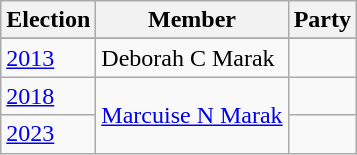<table class="wikitable sortable">
<tr>
<th>Election</th>
<th>Member</th>
<th colspan=2>Party</th>
</tr>
<tr>
</tr>
<tr>
</tr>
<tr>
</tr>
<tr>
</tr>
<tr>
</tr>
<tr>
</tr>
<tr>
</tr>
<tr>
</tr>
<tr>
</tr>
<tr>
<td><a href='#'>2013</a></td>
<td>Deborah C Marak</td>
<td></td>
</tr>
<tr>
<td><a href='#'>2018</a></td>
<td rowspan=2><a href='#'>Marcuise N Marak</a></td>
<td></td>
</tr>
<tr>
<td><a href='#'>2023</a></td>
</tr>
</table>
